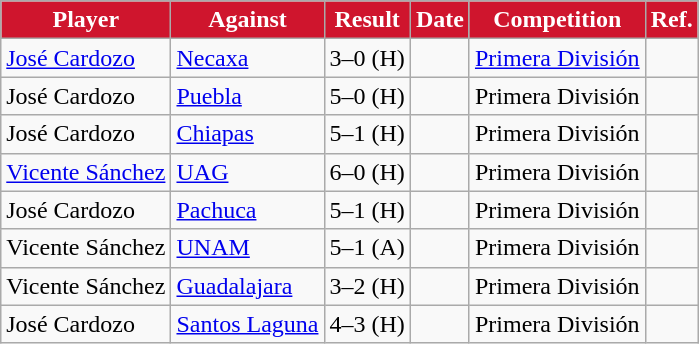<table class="wikitable">
<tr>
<th style=background-color:#CF152D;color:#FFFFFF>Player</th>
<th style=background-color:#CF152D;color:#FFFFFF>Against</th>
<th style=background-color:#CF152D;color:#FFFFFF>Result</th>
<th style=background-color:#CF152D;color:#FFFFFF>Date</th>
<th style=background-color:#CF152D;color:#FFFFFF>Competition</th>
<th style=background-color:#CF152D;color:#FFFFFF>Ref.</th>
</tr>
<tr>
<td> <a href='#'>José Cardozo</a></td>
<td><a href='#'>Necaxa</a></td>
<td>3–0 (H)</td>
<td></td>
<td><a href='#'>Primera División</a></td>
<td align=center></td>
</tr>
<tr>
<td> José Cardozo</td>
<td><a href='#'>Puebla</a></td>
<td>5–0 (H)</td>
<td></td>
<td>Primera División</td>
<td align=center></td>
</tr>
<tr>
<td> José Cardozo</td>
<td><a href='#'>Chiapas</a></td>
<td>5–1 (H)</td>
<td></td>
<td>Primera División</td>
<td align=center></td>
</tr>
<tr>
<td> <a href='#'>Vicente Sánchez</a></td>
<td><a href='#'>UAG</a></td>
<td>6–0 (H)</td>
<td></td>
<td>Primera División</td>
<td align=center></td>
</tr>
<tr>
<td> José Cardozo</td>
<td><a href='#'>Pachuca</a></td>
<td>5–1 (H)</td>
<td></td>
<td>Primera División</td>
<td align=center></td>
</tr>
<tr>
<td> Vicente Sánchez</td>
<td><a href='#'>UNAM</a></td>
<td>5–1 (A)</td>
<td></td>
<td>Primera División</td>
<td align=center></td>
</tr>
<tr>
<td> Vicente Sánchez</td>
<td><a href='#'>Guadalajara</a></td>
<td>3–2 (H)</td>
<td></td>
<td>Primera División</td>
<td align=center></td>
</tr>
<tr>
<td> José Cardozo</td>
<td><a href='#'>Santos Laguna</a></td>
<td>4–3 (H)</td>
<td></td>
<td>Primera División</td>
<td align=center></td>
</tr>
</table>
